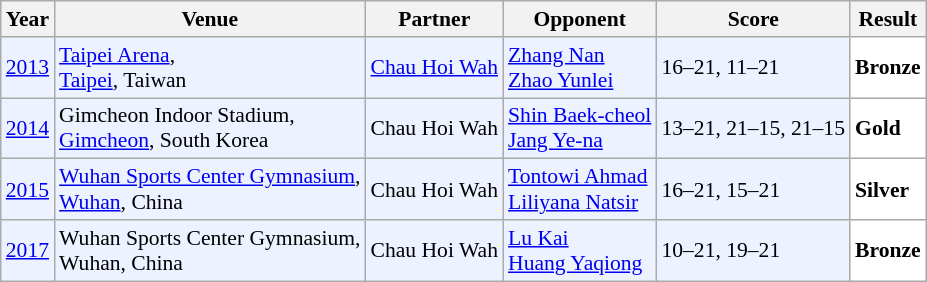<table class="sortable wikitable" style="font-size: 90%;">
<tr>
<th>Year</th>
<th>Venue</th>
<th>Partner</th>
<th>Opponent</th>
<th>Score</th>
<th>Result</th>
</tr>
<tr style="background:#ECF2FF">
<td align="center"><a href='#'>2013</a></td>
<td align="left"><a href='#'>Taipei Arena</a>,<br><a href='#'>Taipei</a>, Taiwan</td>
<td align="left"> <a href='#'>Chau Hoi Wah</a></td>
<td align="left"> <a href='#'>Zhang Nan</a><br> <a href='#'>Zhao Yunlei</a></td>
<td align="left">16–21, 11–21</td>
<td style="text-align:left; background:white"> <strong>Bronze</strong></td>
</tr>
<tr style="background:#ECF2FF">
<td align="center"><a href='#'>2014</a></td>
<td align="left">Gimcheon Indoor Stadium,<br><a href='#'>Gimcheon</a>, South Korea</td>
<td align="left"> Chau Hoi Wah</td>
<td align="left"> <a href='#'>Shin Baek-cheol</a><br> <a href='#'>Jang Ye-na</a></td>
<td align="left">13–21, 21–15, 21–15</td>
<td style="text-align:left; background:white"> <strong>Gold</strong></td>
</tr>
<tr style="background:#ECF2FF">
<td align="center"><a href='#'>2015</a></td>
<td align="left"><a href='#'>Wuhan Sports Center Gymnasium</a>,<br><a href='#'>Wuhan</a>, China</td>
<td align="left"> Chau Hoi Wah</td>
<td align="left"> <a href='#'>Tontowi Ahmad</a><br> <a href='#'>Liliyana Natsir</a></td>
<td align="left">16–21, 15–21</td>
<td style="text-align:left; background:white"> <strong>Silver</strong></td>
</tr>
<tr style="background:#ECF2FF">
<td align="center"><a href='#'>2017</a></td>
<td align="left">Wuhan Sports Center Gymnasium,<br>Wuhan, China</td>
<td align="left"> Chau Hoi Wah</td>
<td align="left"> <a href='#'>Lu Kai</a><br> <a href='#'>Huang Yaqiong</a></td>
<td align="left">10–21, 19–21</td>
<td style="text-align:left; background:white"> <strong>Bronze</strong></td>
</tr>
</table>
